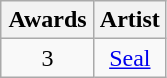<table class="wikitable" rowspan="2" style="text-align:center;">
<tr>
<th scope="col" style="width:55px;">Awards</th>
<th scope="col" style="text-align:center;">Artist</th>
</tr>
<tr>
<td>3</td>
<td><a href='#'>Seal</a></td>
</tr>
</table>
